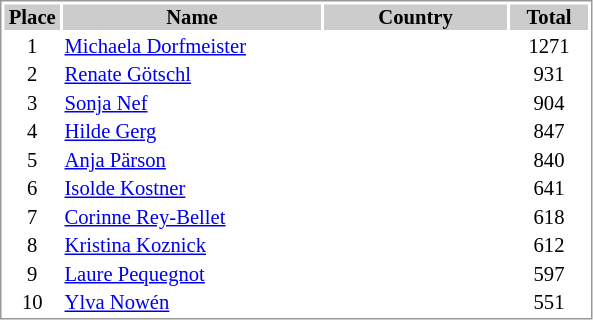<table border="0" style="border: 1px solid #999; background-color:#FFFFFF; text-align:left; font-size:86%; line-height:15px;">
<tr align="center" bgcolor="#CCCCCC">
<th width=35>Place</th>
<th width=170>Name</th>
<th width=120>Country</th>
<th width=50>Total</th>
</tr>
<tr>
<td align=center>1</td>
<td><a href='#'>Michaela Dorfmeister</a></td>
<td></td>
<td align=center>1271</td>
</tr>
<tr>
<td align=center>2</td>
<td><a href='#'>Renate Götschl</a></td>
<td></td>
<td align=center>931</td>
</tr>
<tr>
<td align=center>3</td>
<td><a href='#'>Sonja Nef</a></td>
<td></td>
<td align=center>904</td>
</tr>
<tr>
<td align=center>4</td>
<td><a href='#'>Hilde Gerg</a></td>
<td></td>
<td align=center>847</td>
</tr>
<tr>
<td align=center>5</td>
<td><a href='#'>Anja Pärson</a></td>
<td></td>
<td align=center>840</td>
</tr>
<tr>
<td align=center>6</td>
<td><a href='#'>Isolde Kostner</a></td>
<td></td>
<td align=center>641</td>
</tr>
<tr>
<td align=center>7</td>
<td><a href='#'>Corinne Rey-Bellet</a></td>
<td></td>
<td align=center>618</td>
</tr>
<tr>
<td align=center>8</td>
<td><a href='#'>Kristina Koznick</a></td>
<td></td>
<td align=center>612</td>
</tr>
<tr>
<td align=center>9</td>
<td><a href='#'>Laure Pequegnot</a></td>
<td></td>
<td align=center>597</td>
</tr>
<tr>
<td align=center>10</td>
<td><a href='#'>Ylva Nowén</a></td>
<td></td>
<td align=center>551</td>
</tr>
</table>
